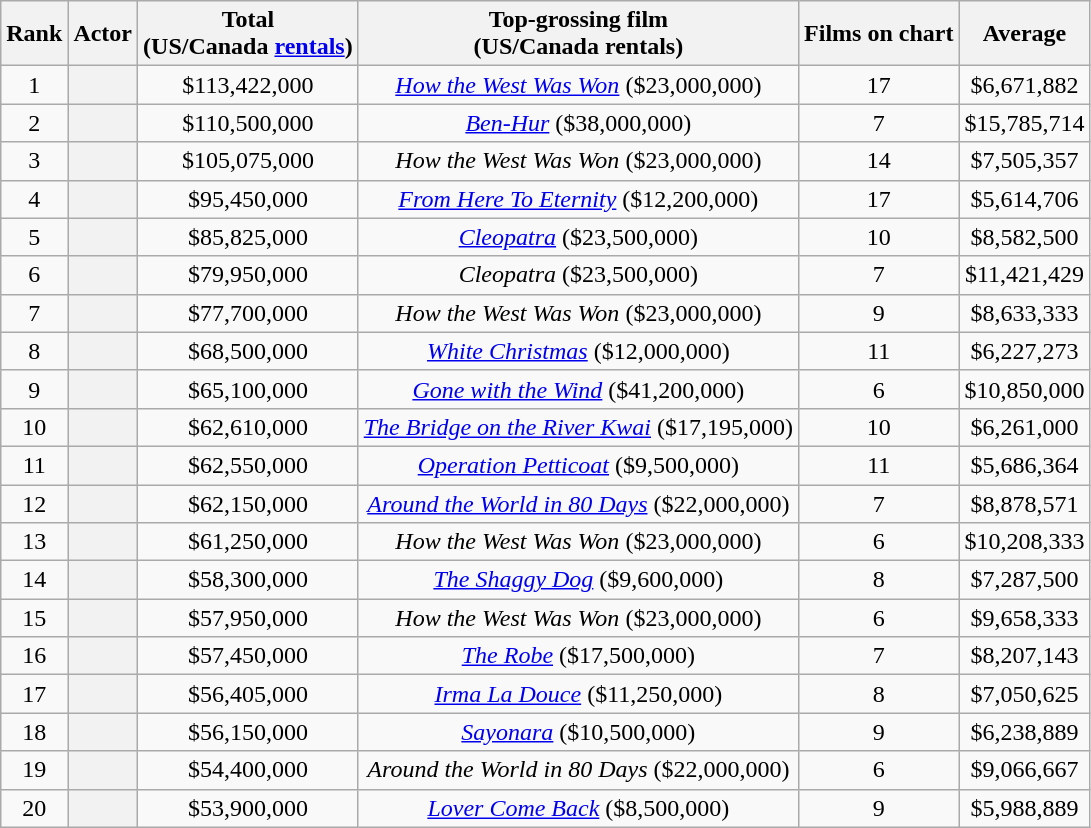<table class="wikitable plainrowheaders sortable" style="text-align:center">
<tr>
<th scope="col">Rank</th>
<th scope="col">Actor</th>
<th scope="col">Total<br>(US/Canada <a href='#'>rentals</a>)</th>
<th scope="col">Top-grossing film <br>(US/Canada rentals)</th>
<th scope="col">Films on chart</th>
<th scope="col">Average</th>
</tr>
<tr>
<td>1</td>
<th scope="row"></th>
<td>$113,422,000</td>
<td scope="row"><em><a href='#'>How the West Was Won</a></em> ($23,000,000)</td>
<td>17</td>
<td>$6,671,882</td>
</tr>
<tr>
<td>2</td>
<th scope="row"></th>
<td>$110,500,000</td>
<td><em><a href='#'>Ben-Hur</a></em> ($38,000,000)</td>
<td>7</td>
<td>$15,785,714</td>
</tr>
<tr>
<td>3</td>
<th scope="row"></th>
<td>$105,075,000</td>
<td><em>How the West Was Won</em> ($23,000,000)</td>
<td>14</td>
<td>$7,505,357</td>
</tr>
<tr>
<td>4</td>
<th scope="row"></th>
<td>$95,450,000</td>
<td><em><a href='#'>From Here To Eternity</a></em> ($12,200,000)</td>
<td>17</td>
<td>$5,614,706</td>
</tr>
<tr>
<td>5</td>
<th scope="row"></th>
<td>$85,825,000</td>
<td><em><a href='#'>Cleopatra</a></em> ($23,500,000)</td>
<td>10</td>
<td>$8,582,500</td>
</tr>
<tr>
<td>6</td>
<th scope="row"></th>
<td>$79,950,000</td>
<td><em>Cleopatra</em> ($23,500,000)</td>
<td>7</td>
<td>$11,421,429</td>
</tr>
<tr>
<td>7</td>
<th scope="row"></th>
<td>$77,700,000</td>
<td><em>How the West Was Won</em> ($23,000,000)</td>
<td>9</td>
<td>$8,633,333</td>
</tr>
<tr>
<td>8</td>
<th scope="row"></th>
<td>$68,500,000</td>
<td><em><a href='#'>White Christmas</a></em> ($12,000,000)</td>
<td>11</td>
<td>$6,227,273</td>
</tr>
<tr>
<td>9</td>
<th scope="row"></th>
<td>$65,100,000</td>
<td><em><a href='#'>Gone with the Wind</a></em> ($41,200,000)</td>
<td>6</td>
<td>$10,850,000</td>
</tr>
<tr>
<td>10</td>
<th scope="row"></th>
<td>$62,610,000</td>
<td><em><a href='#'>The Bridge on the River Kwai</a></em> ($17,195,000)</td>
<td>10</td>
<td>$6,261,000</td>
</tr>
<tr>
<td>11</td>
<th scope="row"></th>
<td>$62,550,000</td>
<td><em><a href='#'>Operation Petticoat</a></em> ($9,500,000)</td>
<td>11</td>
<td>$5,686,364</td>
</tr>
<tr>
<td>12</td>
<th scope="row"></th>
<td>$62,150,000</td>
<td><em><a href='#'>Around the World in 80 Days</a></em> ($22,000,000)</td>
<td>7</td>
<td>$8,878,571</td>
</tr>
<tr>
<td>13</td>
<th scope="row"></th>
<td>$61,250,000</td>
<td><em>How the West Was Won</em> ($23,000,000)</td>
<td>6</td>
<td>$10,208,333</td>
</tr>
<tr>
<td>14</td>
<th scope="row"></th>
<td>$58,300,000</td>
<td><em><a href='#'>The Shaggy Dog</a></em> ($9,600,000)</td>
<td>8</td>
<td>$7,287,500</td>
</tr>
<tr>
<td>15</td>
<th scope="row"></th>
<td>$57,950,000</td>
<td><em>How the West Was Won</em> ($23,000,000)</td>
<td>6</td>
<td>$9,658,333</td>
</tr>
<tr>
<td>16</td>
<th scope="row"></th>
<td>$57,450,000</td>
<td><em><a href='#'>The Robe</a></em> ($17,500,000)</td>
<td>7</td>
<td>$8,207,143</td>
</tr>
<tr>
<td>17</td>
<th scope="row"></th>
<td>$56,405,000</td>
<td><em><a href='#'>Irma La Douce</a></em> ($11,250,000)</td>
<td>8</td>
<td>$7,050,625</td>
</tr>
<tr>
<td>18</td>
<th scope="row"></th>
<td>$56,150,000</td>
<td><em><a href='#'>Sayonara</a></em> ($10,500,000)</td>
<td>9</td>
<td>$6,238,889</td>
</tr>
<tr>
<td>19</td>
<th scope="row"></th>
<td>$54,400,000</td>
<td><em>Around the World in 80 Days</em> ($22,000,000)</td>
<td>6</td>
<td>$9,066,667</td>
</tr>
<tr>
<td>20</td>
<th scope="row"></th>
<td>$53,900,000</td>
<td><em><a href='#'>Lover Come Back</a></em> ($8,500,000)</td>
<td>9</td>
<td>$5,988,889</td>
</tr>
</table>
